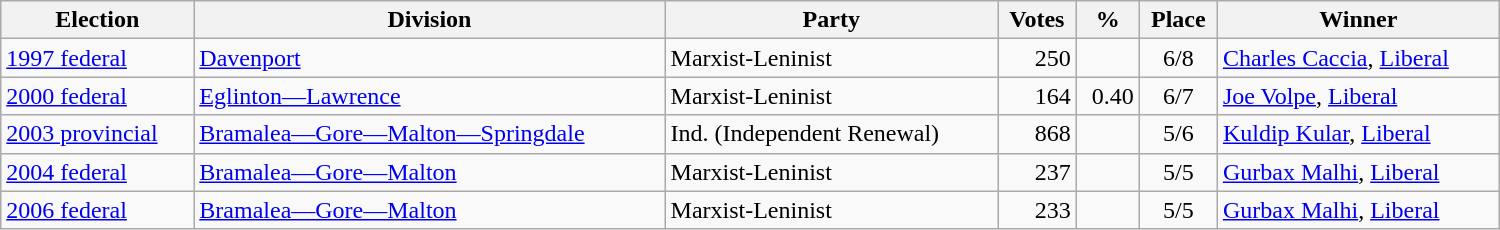<table class="wikitable" width="1000">
<tr>
<th align="left">Election</th>
<th align="left">Division</th>
<th align="left">Party</th>
<th align="right">Votes</th>
<th align="right">%</th>
<th align="center">Place</th>
<th align="center">Winner</th>
</tr>
<tr>
<td align="left"><a href='#'>1997 federal</a></td>
<td align="left"><a href='#'>Davenport</a></td>
<td align="left">Marxist-Leninist</td>
<td align="right">250</td>
<td align="right"></td>
<td align="center">6/8</td>
<td align="left"><a href='#'>Charles Caccia</a>, <a href='#'>Liberal</a></td>
</tr>
<tr>
<td align="left"><a href='#'>2000 federal</a></td>
<td align="left"><a href='#'>Eglinton—Lawrence</a></td>
<td align="left">Marxist-Leninist</td>
<td align="right">164</td>
<td align="right">0.40</td>
<td align="center">6/7</td>
<td align="left"><a href='#'>Joe Volpe</a>, <a href='#'>Liberal</a></td>
</tr>
<tr>
<td align="left"><a href='#'>2003 provincial</a></td>
<td align="left"><a href='#'>Bramalea—Gore—Malton—Springdale</a></td>
<td align="left">Ind. (Independent Renewal)</td>
<td align="right">868</td>
<td align="right"></td>
<td align="center">5/6</td>
<td align="left"><a href='#'>Kuldip Kular</a>, <a href='#'>Liberal</a></td>
</tr>
<tr>
<td align="left"><a href='#'>2004 federal</a></td>
<td align="left"><a href='#'>Bramalea—Gore—Malton</a></td>
<td align="left">Marxist-Leninist</td>
<td align="right">237</td>
<td align="right"></td>
<td align="center">5/5</td>
<td align="left"><a href='#'>Gurbax Malhi</a>, <a href='#'>Liberal</a></td>
</tr>
<tr>
<td align="left"><a href='#'>2006 federal</a></td>
<td align="left"><a href='#'>Bramalea—Gore—Malton</a></td>
<td align="left">Marxist-Leninist</td>
<td align="right">233</td>
<td align="right"></td>
<td align="center">5/5</td>
<td align="left"><a href='#'>Gurbax Malhi</a>, <a href='#'>Liberal</a></td>
</tr>
</table>
